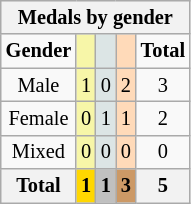<table class="wikitable" style="font-size:85%;">
<tr style="background:#efefef;">
<th colspan=5><strong>Medals by gender</strong></th>
</tr>
<tr align=center>
<td><strong>Gender</strong></td>
<td style="background:#f7f6a8;"></td>
<td style="background:#dce5e5;"></td>
<td style="background:#ffdab9;"></td>
<td><strong>Total</strong></td>
</tr>
<tr align=center>
<td>Male</td>
<td style="background:#F7F6A8;">1</td>
<td style="background:#DCE5E5;">0</td>
<td style="background:#FFDAB9;">2</td>
<td>3</td>
</tr>
<tr align=center>
<td>Female</td>
<td style="background:#F7F6A8;">0</td>
<td style="background:#DCE5E5;">1</td>
<td style="background:#FFDAB9;">1</td>
<td>2</td>
</tr>
<tr align=center>
<td>Mixed</td>
<td style="background:#F7F6A8;">0</td>
<td style="background:#DCE5E5;">0</td>
<td style="background:#FFDAB9;">0</td>
<td>0</td>
</tr>
<tr align=center>
<th><strong>Total</strong></th>
<th style="background:gold;"><strong>1</strong></th>
<th style="background:silver;"><strong>1</strong></th>
<th style="background:#c96;"><strong>3</strong></th>
<th><strong>5</strong></th>
</tr>
</table>
